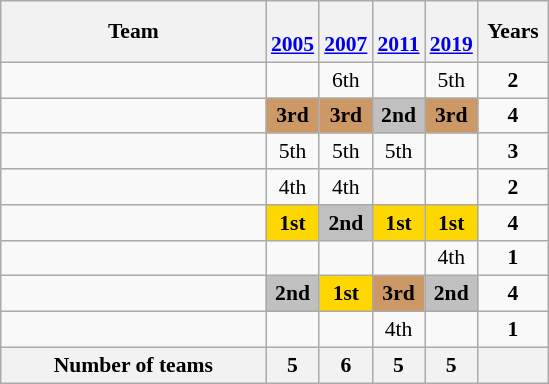<table class="wikitable" style="text-align:center; font-size:90%">
<tr>
<th width=170>Team</th>
<th width=25><br><a href='#'>2005</a></th>
<th width=25><br><a href='#'>2007</a></th>
<th width=25><br><a href='#'>2011</a></th>
<th width=25><br><a href='#'>2019</a></th>
<th width=40>Years</th>
</tr>
<tr>
<td align=left></td>
<td></td>
<td>6th</td>
<td></td>
<td>5th</td>
<td><strong>2</strong></td>
</tr>
<tr>
<td align=left></td>
<td bgcolor=cc9966><strong>3rd</strong></td>
<td bgcolor=cc9966><strong>3rd</strong></td>
<td bgcolor=silver><strong>2nd</strong></td>
<td bgcolor=cc9966><strong>3rd</strong></td>
<td><strong>4</strong></td>
</tr>
<tr>
<td align=left></td>
<td>5th</td>
<td>5th</td>
<td>5th</td>
<td></td>
<td><strong>3</strong></td>
</tr>
<tr>
<td align=left></td>
<td>4th</td>
<td>4th</td>
<td></td>
<td></td>
<td><strong>2</strong></td>
</tr>
<tr>
<td align=left></td>
<td bgcolor=gold><strong>1st</strong></td>
<td bgcolor=silver><strong>2nd</strong></td>
<td bgcolor=gold><strong>1st</strong></td>
<td bgcolor=gold><strong>1st</strong></td>
<td><strong>4</strong></td>
</tr>
<tr>
<td align=left></td>
<td></td>
<td></td>
<td></td>
<td>4th</td>
<td><strong>1</strong></td>
</tr>
<tr>
<td align=left></td>
<td bgcolor=silver><strong>2nd</strong></td>
<td bgcolor=gold><strong>1st</strong></td>
<td bgcolor=cc9966><strong>3rd</strong></td>
<td bgcolor=silver><strong>2nd</strong></td>
<td><strong>4</strong></td>
</tr>
<tr>
<td align=left></td>
<td></td>
<td></td>
<td>4th</td>
<td></td>
<td><strong>1</strong></td>
</tr>
<tr>
<th>Number of teams</th>
<th>5</th>
<th>6</th>
<th>5</th>
<th>5</th>
<th></th>
</tr>
</table>
